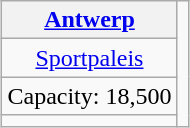<table class="wikitable" style="text-align:center;margin: 1em auto;">
<tr>
<th><a href='#'>Antwerp</a></th>
<td rowspan=4></td>
</tr>
<tr>
<td><a href='#'>Sportpaleis</a></td>
</tr>
<tr>
<td>Capacity: 18,500</td>
</tr>
<tr>
<td></td>
</tr>
</table>
